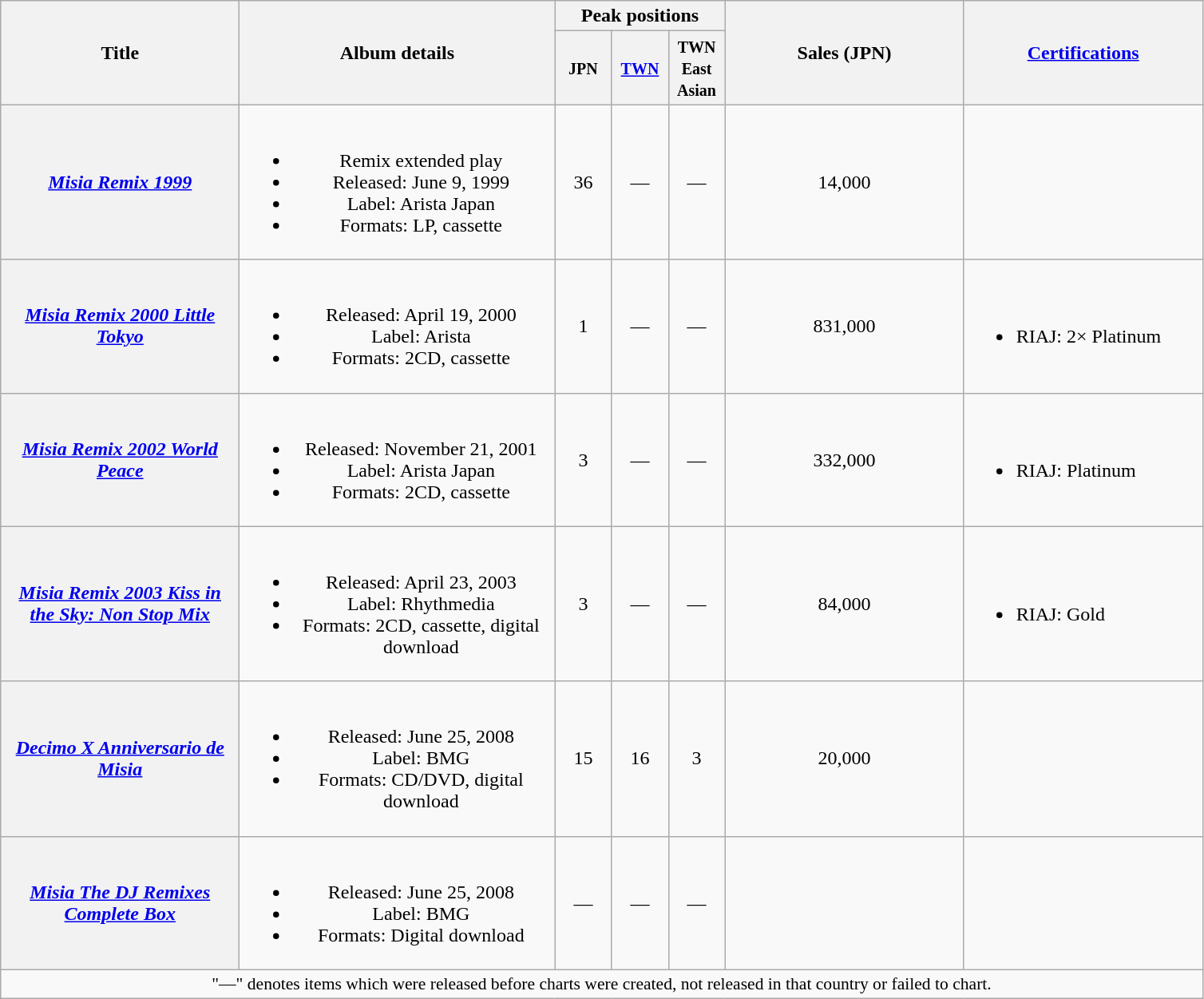<table class="wikitable plainrowheaders" style="text-align:center;">
<tr>
<th style="width:12em;" rowspan="2">Title</th>
<th style="width:16em;" rowspan="2">Album details</th>
<th colspan="3">Peak positions</th>
<th style="width:12em;" rowspan="2">Sales (JPN)</th>
<th style="width:12em;" rowspan="2"><a href='#'>Certifications</a></th>
</tr>
<tr>
<th style="width:2.5em;"><small>JPN</small><br></th>
<th style="width:2.5em;"><small><a href='#'>TWN</a></small><br></th>
<th style="width:2.5em;"><small>TWN East Asian</small><br></th>
</tr>
<tr>
<th scope="row"><em><a href='#'>Misia Remix 1999</a></em></th>
<td><br><ul><li>Remix extended play</li><li>Released: June 9, 1999</li><li>Label: Arista Japan</li><li>Formats: LP, cassette</li></ul></td>
<td>36</td>
<td>—</td>
<td>—</td>
<td>14,000</td>
<td align="left"></td>
</tr>
<tr>
<th scope="row"><em><a href='#'>Misia Remix 2000 Little Tokyo</a></em></th>
<td><br><ul><li>Released: April 19, 2000</li><li>Label: Arista</li><li>Formats: 2CD, cassette</li></ul></td>
<td>1</td>
<td>—</td>
<td>—</td>
<td>831,000</td>
<td align="left"><br><ul><li>RIAJ: 2× Platinum</li></ul></td>
</tr>
<tr>
<th scope="row"><em><a href='#'>Misia Remix 2002 World Peace</a></em></th>
<td><br><ul><li>Released: November 21, 2001</li><li>Label: Arista Japan</li><li>Formats: 2CD, cassette</li></ul></td>
<td>3</td>
<td>—</td>
<td>—</td>
<td>332,000</td>
<td align="left"><br><ul><li>RIAJ: Platinum</li></ul></td>
</tr>
<tr>
<th scope="row"><em><a href='#'>Misia Remix 2003 Kiss in the Sky: Non Stop Mix</a></em></th>
<td><br><ul><li>Released: April 23, 2003</li><li>Label: Rhythmedia</li><li>Formats: 2CD, cassette, digital download</li></ul></td>
<td>3</td>
<td>—</td>
<td>—</td>
<td>84,000</td>
<td align="left"><br><ul><li>RIAJ: Gold</li></ul></td>
</tr>
<tr>
<th scope="row"><em><a href='#'>Decimo X Anniversario de Misia</a></em></th>
<td><br><ul><li>Released: June 25, 2008</li><li>Label: BMG</li><li>Formats: CD/DVD, digital download</li></ul></td>
<td>15</td>
<td>16</td>
<td>3</td>
<td>20,000</td>
<td align="left"></td>
</tr>
<tr>
<th scope="row"><em><a href='#'>Misia The DJ Remixes Complete Box</a></em></th>
<td><br><ul><li>Released: June 25, 2008</li><li>Label: BMG</li><li>Formats: Digital download</li></ul></td>
<td>—</td>
<td>—</td>
<td>—</td>
<td></td>
<td align="left"></td>
</tr>
<tr>
<td colspan="24" align="center" style="font-size:90%;">"—" denotes items which were released before charts were created, not released in that country or failed to chart.</td>
</tr>
</table>
